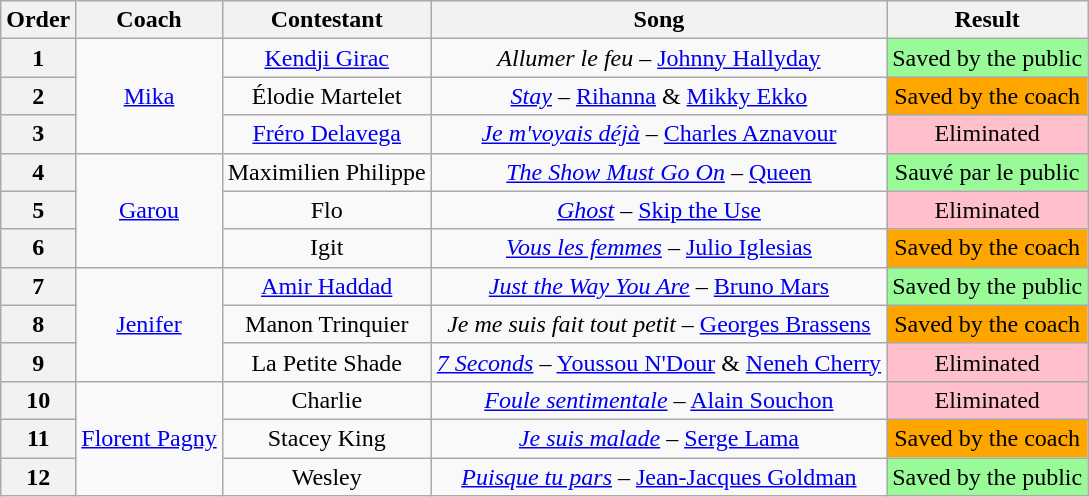<table class="wikitable sortable" style="text-align: center; width: auto;">
<tr>
<th>Order</th>
<th>Coach</th>
<th>Contestant</th>
<th>Song</th>
<th>Result</th>
</tr>
<tr>
<th>1</th>
<td rowspan=3><a href='#'>Mika</a></td>
<td><a href='#'>Kendji Girac</a></td>
<td><em>Allumer le feu</em> – <a href='#'>Johnny Hallyday</a></td>
<td style="background:palegreen">Saved by the public</td>
</tr>
<tr>
<th>2</th>
<td>Élodie Martelet</td>
<td><em><a href='#'>Stay</a></em> – <a href='#'>Rihanna</a> & <a href='#'>Mikky Ekko</a></td>
<td style="background:orange">Saved by the coach</td>
</tr>
<tr>
<th>3</th>
<td><a href='#'>Fréro Delavega</a></td>
<td><em><a href='#'>Je m'voyais déjà</a></em> – <a href='#'>Charles Aznavour</a></td>
<td style="background:pink">Eliminated</td>
</tr>
<tr>
<th>4</th>
<td rowspan=3><a href='#'>Garou</a></td>
<td>Maximilien Philippe</td>
<td><em><a href='#'>The Show Must Go On</a></em> – <a href='#'>Queen</a></td>
<td style="background:palegreen">Sauvé par le public</td>
</tr>
<tr>
<th>5</th>
<td>Flo</td>
<td><em><a href='#'>Ghost</a></em> – <a href='#'>Skip the Use</a></td>
<td style="background:pink">Eliminated</td>
</tr>
<tr>
<th>6</th>
<td>Igit</td>
<td><em><a href='#'>Vous les femmes</a></em> – <a href='#'>Julio Iglesias</a></td>
<td style="background:orange">Saved by the coach</td>
</tr>
<tr>
<th>7</th>
<td rowspan=3><a href='#'>Jenifer</a></td>
<td><a href='#'>Amir Haddad</a></td>
<td><em><a href='#'>Just the Way You Are</a></em> – <a href='#'>Bruno Mars</a></td>
<td style="background:palegreen">Saved by the public</td>
</tr>
<tr>
<th>8</th>
<td>Manon Trinquier</td>
<td><em>Je me suis fait tout petit</em> – <a href='#'>Georges Brassens</a></td>
<td style="background:orange">Saved by the coach</td>
</tr>
<tr>
<th>9</th>
<td>La Petite Shade</td>
<td><em><a href='#'>7 Seconds</a></em> – <a href='#'>Youssou N'Dour</a> & <a href='#'>Neneh Cherry</a></td>
<td style="background:pink">Eliminated</td>
</tr>
<tr>
<th>10</th>
<td rowspan=3><a href='#'>Florent Pagny</a></td>
<td>Charlie</td>
<td><em><a href='#'>Foule sentimentale</a></em> – <a href='#'>Alain Souchon</a></td>
<td style="background:pink">Eliminated</td>
</tr>
<tr>
<th>11</th>
<td>Stacey King</td>
<td><em><a href='#'>Je suis malade</a></em> – <a href='#'>Serge Lama</a></td>
<td style="background:orange">Saved by the coach</td>
</tr>
<tr>
<th>12</th>
<td>Wesley</td>
<td><em><a href='#'>Puisque tu pars</a></em> – <a href='#'>Jean-Jacques Goldman</a></td>
<td style="background:palegreen">Saved by the public</td>
</tr>
</table>
